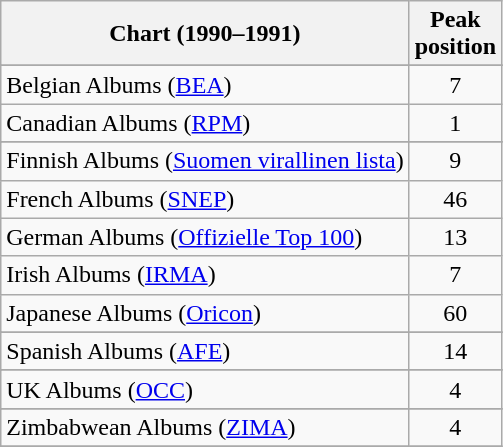<table class="wikitable sortable">
<tr>
<th>Chart (1990–1991)</th>
<th>Peak<br> position</th>
</tr>
<tr>
</tr>
<tr>
</tr>
<tr>
<td>Belgian Albums (<a href='#'>BEA</a>)</td>
<td style="text-align:center;">7</td>
</tr>
<tr>
<td>Canadian Albums (<a href='#'>RPM</a>)</td>
<td style="text-align:center;">1</td>
</tr>
<tr>
</tr>
<tr>
<td align="left">Finnish Albums (<a href='#'>Suomen virallinen lista</a>)</td>
<td align="center">9</td>
</tr>
<tr>
<td align="left">French Albums (<a href='#'>SNEP</a>)</td>
<td style="text-align:center;">46</td>
</tr>
<tr>
<td>German Albums (<a href='#'>Offizielle Top 100</a>)</td>
<td style="text-align:center;">13</td>
</tr>
<tr>
<td align="left">Irish Albums (<a href='#'>IRMA</a>)</td>
<td style="text-align:center;">7</td>
</tr>
<tr>
<td align="left">Japanese Albums (<a href='#'>Oricon</a>)</td>
<td style="text-align:center;">60</td>
</tr>
<tr>
</tr>
<tr>
</tr>
<tr>
<td align="left">Spanish Albums (<a href='#'>AFE</a>)</td>
<td align="center">14</td>
</tr>
<tr>
</tr>
<tr>
</tr>
<tr>
<td>UK Albums (<a href='#'>OCC</a>)</td>
<td style="text-align:center;">4</td>
</tr>
<tr>
</tr>
<tr>
</tr>
<tr>
<td>Zimbabwean Albums (<a href='#'>ZIMA</a>)</td>
<td align="center">4</td>
</tr>
<tr>
</tr>
</table>
